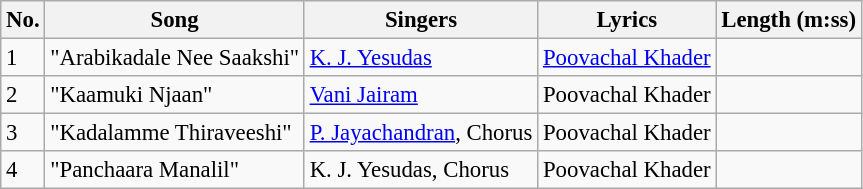<table class="wikitable" style="font-size:95%;">
<tr>
<th>No.</th>
<th>Song</th>
<th>Singers</th>
<th>Lyrics</th>
<th>Length (m:ss)</th>
</tr>
<tr>
<td>1</td>
<td>"Arabikadale Nee Saakshi"</td>
<td><a href='#'>K. J. Yesudas</a></td>
<td><a href='#'>Poovachal Khader</a></td>
<td></td>
</tr>
<tr>
<td>2</td>
<td>"Kaamuki Njaan"</td>
<td><a href='#'>Vani Jairam</a></td>
<td>Poovachal Khader</td>
<td></td>
</tr>
<tr>
<td>3</td>
<td>"Kadalamme Thiraveeshi"</td>
<td><a href='#'>P. Jayachandran</a>, Chorus</td>
<td>Poovachal Khader</td>
<td></td>
</tr>
<tr>
<td>4</td>
<td>"Panchaara Manalil"</td>
<td>K. J. Yesudas, Chorus</td>
<td>Poovachal Khader</td>
<td></td>
</tr>
</table>
